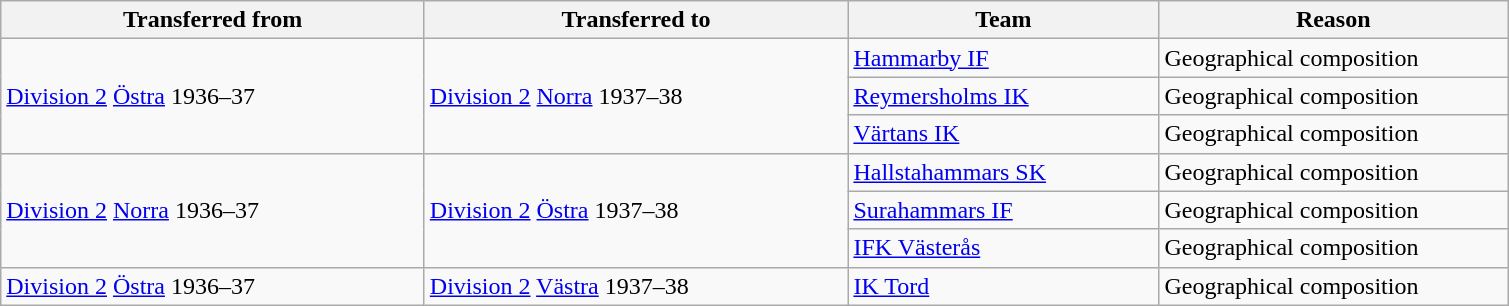<table class="wikitable" style="text-align: left;">
<tr>
<th style="width: 275px;">Transferred from</th>
<th style="width: 275px;">Transferred to</th>
<th style="width: 200px;">Team</th>
<th style="width: 225px;">Reason</th>
</tr>
<tr>
<td rowspan=3><a href='#'>Division 2</a> <a href='#'>Östra</a> 1936–37</td>
<td rowspan=3><a href='#'>Division 2</a> <a href='#'>Norra</a> 1937–38</td>
<td><a href='#'>Hammarby IF</a></td>
<td>Geographical composition</td>
</tr>
<tr>
<td><a href='#'>Reymersholms IK</a></td>
<td>Geographical composition</td>
</tr>
<tr>
<td><a href='#'>Värtans IK</a></td>
<td>Geographical composition</td>
</tr>
<tr>
<td rowspan=3><a href='#'>Division 2</a> <a href='#'>Norra</a> 1936–37</td>
<td rowspan=3><a href='#'>Division 2</a> <a href='#'>Östra</a> 1937–38</td>
<td><a href='#'>Hallstahammars SK</a></td>
<td>Geographical composition</td>
</tr>
<tr>
<td><a href='#'>Surahammars IF</a></td>
<td>Geographical composition</td>
</tr>
<tr>
<td><a href='#'>IFK Västerås</a></td>
<td>Geographical composition</td>
</tr>
<tr>
<td><a href='#'>Division 2</a> <a href='#'>Östra</a> 1936–37</td>
<td><a href='#'>Division 2</a> <a href='#'>Västra</a> 1937–38</td>
<td><a href='#'>IK Tord</a></td>
<td>Geographical composition</td>
</tr>
</table>
